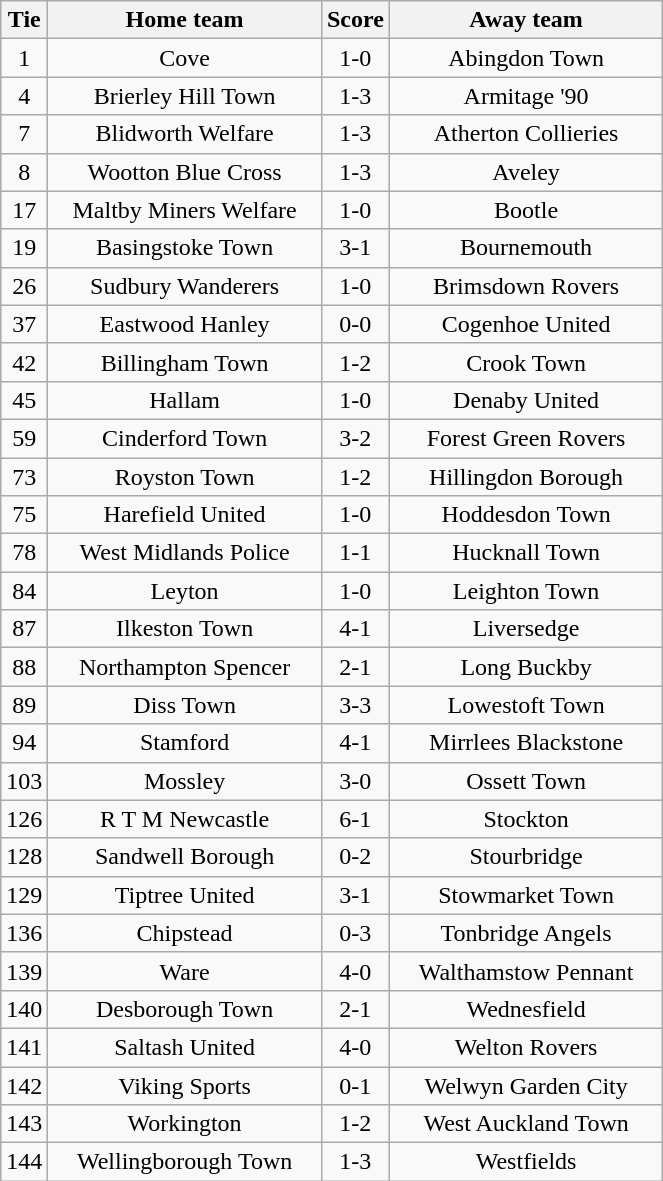<table class="wikitable" style="text-align:center;">
<tr>
<th width=20>Tie</th>
<th width=175>Home team</th>
<th width=20>Score</th>
<th width=175>Away team</th>
</tr>
<tr>
<td>1</td>
<td>Cove</td>
<td>1-0</td>
<td>Abingdon Town</td>
</tr>
<tr>
<td>4</td>
<td>Brierley Hill Town</td>
<td>1-3</td>
<td>Armitage '90</td>
</tr>
<tr>
<td>7</td>
<td>Blidworth Welfare</td>
<td>1-3</td>
<td>Atherton Collieries</td>
</tr>
<tr>
<td>8</td>
<td>Wootton Blue Cross</td>
<td>1-3</td>
<td>Aveley</td>
</tr>
<tr>
<td>17</td>
<td>Maltby Miners Welfare</td>
<td>1-0</td>
<td>Bootle</td>
</tr>
<tr>
<td>19</td>
<td>Basingstoke Town</td>
<td>3-1</td>
<td>Bournemouth</td>
</tr>
<tr>
<td>26</td>
<td>Sudbury Wanderers</td>
<td>1-0</td>
<td>Brimsdown Rovers</td>
</tr>
<tr>
<td>37</td>
<td>Eastwood Hanley</td>
<td>0-0</td>
<td>Cogenhoe United</td>
</tr>
<tr>
<td>42</td>
<td>Billingham Town</td>
<td>1-2</td>
<td>Crook Town</td>
</tr>
<tr>
<td>45</td>
<td>Hallam</td>
<td>1-0</td>
<td>Denaby United</td>
</tr>
<tr>
<td>59</td>
<td>Cinderford Town</td>
<td>3-2</td>
<td>Forest Green Rovers</td>
</tr>
<tr>
<td>73</td>
<td>Royston Town</td>
<td>1-2</td>
<td>Hillingdon Borough</td>
</tr>
<tr>
<td>75</td>
<td>Harefield United</td>
<td>1-0</td>
<td>Hoddesdon Town</td>
</tr>
<tr>
<td>78</td>
<td>West Midlands Police</td>
<td>1-1</td>
<td>Hucknall Town</td>
</tr>
<tr>
<td>84</td>
<td>Leyton</td>
<td>1-0</td>
<td>Leighton Town</td>
</tr>
<tr>
<td>87</td>
<td>Ilkeston Town</td>
<td>4-1</td>
<td>Liversedge</td>
</tr>
<tr>
<td>88</td>
<td>Northampton Spencer</td>
<td>2-1</td>
<td>Long Buckby</td>
</tr>
<tr>
<td>89</td>
<td>Diss Town</td>
<td>3-3</td>
<td>Lowestoft Town</td>
</tr>
<tr>
<td>94</td>
<td>Stamford</td>
<td>4-1</td>
<td>Mirrlees Blackstone</td>
</tr>
<tr>
<td>103</td>
<td>Mossley</td>
<td>3-0</td>
<td>Ossett Town</td>
</tr>
<tr>
<td>126</td>
<td>R T M Newcastle</td>
<td>6-1</td>
<td>Stockton</td>
</tr>
<tr>
<td>128</td>
<td>Sandwell Borough</td>
<td>0-2</td>
<td>Stourbridge</td>
</tr>
<tr>
<td>129</td>
<td>Tiptree United</td>
<td>3-1</td>
<td>Stowmarket Town</td>
</tr>
<tr>
<td>136</td>
<td>Chipstead</td>
<td>0-3</td>
<td>Tonbridge Angels</td>
</tr>
<tr>
<td>139</td>
<td>Ware</td>
<td>4-0</td>
<td>Walthamstow Pennant</td>
</tr>
<tr>
<td>140</td>
<td>Desborough Town</td>
<td>2-1</td>
<td>Wednesfield</td>
</tr>
<tr>
<td>141</td>
<td>Saltash United</td>
<td>4-0</td>
<td>Welton Rovers</td>
</tr>
<tr>
<td>142</td>
<td>Viking Sports</td>
<td>0-1</td>
<td>Welwyn Garden City</td>
</tr>
<tr>
<td>143</td>
<td>Workington</td>
<td>1-2</td>
<td>West Auckland Town</td>
</tr>
<tr>
<td>144</td>
<td>Wellingborough Town</td>
<td>1-3</td>
<td>Westfields</td>
</tr>
</table>
